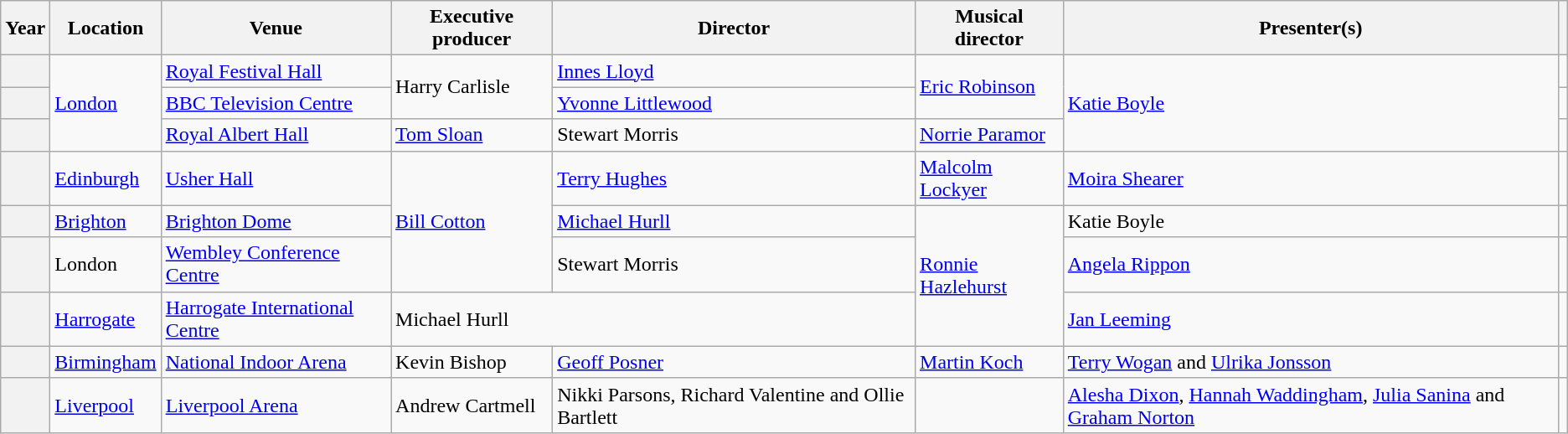<table class="wikitable plainrowheaders">
<tr>
<th scope="col">Year</th>
<th scope="col">Location</th>
<th scope="col">Venue</th>
<th scope="col">Executive producer</th>
<th scope="col">Director</th>
<th scope="col">Musical director</th>
<th scope="col">Presenter(s)</th>
<th scope="col"></th>
</tr>
<tr>
<th scope="row"></th>
<td rowspan="3"><a href='#'>London</a></td>
<td><a href='#'>Royal Festival Hall</a></td>
<td rowspan="2">Harry Carlisle</td>
<td><a href='#'>Innes Lloyd</a></td>
<td rowspan="2"><a href='#'>Eric Robinson</a></td>
<td rowspan="3"><a href='#'>Katie Boyle</a></td>
<td></td>
</tr>
<tr>
<th scope="row"></th>
<td><a href='#'>BBC Television Centre</a></td>
<td><a href='#'>Yvonne Littlewood</a></td>
<td></td>
</tr>
<tr>
<th scope="row"></th>
<td><a href='#'>Royal Albert Hall</a></td>
<td><a href='#'>Tom Sloan</a></td>
<td>Stewart Morris</td>
<td><a href='#'>Norrie Paramor</a></td>
<td></td>
</tr>
<tr>
<th scope="row"></th>
<td><a href='#'>Edinburgh</a></td>
<td><a href='#'>Usher Hall</a></td>
<td rowspan="3"><a href='#'>Bill Cotton</a></td>
<td><a href='#'>Terry Hughes</a></td>
<td><a href='#'>Malcolm Lockyer</a></td>
<td><a href='#'>Moira Shearer</a></td>
<td></td>
</tr>
<tr>
<th scope="row"></th>
<td><a href='#'>Brighton</a></td>
<td><a href='#'>Brighton Dome</a></td>
<td><a href='#'>Michael Hurll</a></td>
<td rowspan="3"><a href='#'>Ronnie Hazlehurst</a></td>
<td>Katie Boyle</td>
<td></td>
</tr>
<tr>
<th scope="row"></th>
<td>London</td>
<td><a href='#'>Wembley Conference Centre</a></td>
<td>Stewart Morris</td>
<td><a href='#'>Angela Rippon</a></td>
<td></td>
</tr>
<tr>
<th scope="row"></th>
<td><a href='#'>Harrogate</a></td>
<td><a href='#'>Harrogate International Centre</a></td>
<td colspan="2">Michael Hurll</td>
<td><a href='#'>Jan Leeming</a></td>
<td></td>
</tr>
<tr>
<th scope="row"></th>
<td><a href='#'>Birmingham</a></td>
<td><a href='#'>National Indoor Arena</a></td>
<td>Kevin Bishop</td>
<td><a href='#'>Geoff Posner</a></td>
<td><a href='#'>Martin Koch</a></td>
<td><a href='#'>Terry Wogan</a> and <a href='#'>Ulrika Jonsson</a></td>
<td></td>
</tr>
<tr>
<th scope="row"></th>
<td><a href='#'>Liverpool</a></td>
<td><a href='#'>Liverpool Arena</a></td>
<td>Andrew Cartmell</td>
<td>Nikki Parsons, Richard Valentine and Ollie Bartlett</td>
<td></td>
<td><a href='#'>Alesha Dixon</a>, <a href='#'>Hannah Waddingham</a>, <a href='#'>Julia Sanina</a>  and <a href='#'>Graham Norton</a> </td>
<td></td>
</tr>
</table>
